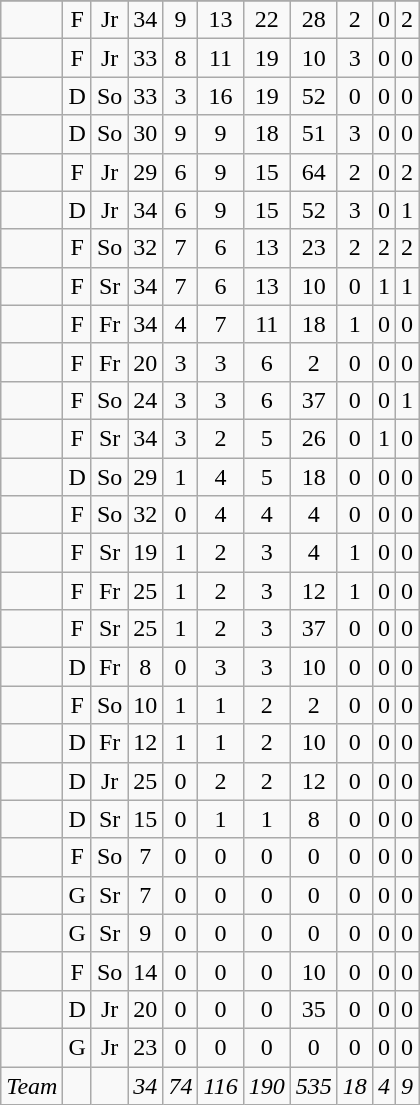<table class="wikitable sortable" style="text-align:center">
<tr>
</tr>
<tr>
<td align=left></td>
<td>F</td>
<td>Jr</td>
<td>34</td>
<td>9</td>
<td>13</td>
<td>22</td>
<td>28</td>
<td>2</td>
<td>0</td>
<td>2</td>
</tr>
<tr>
<td align=left></td>
<td>F</td>
<td>Jr</td>
<td>33</td>
<td>8</td>
<td>11</td>
<td>19</td>
<td>10</td>
<td>3</td>
<td>0</td>
<td>0</td>
</tr>
<tr>
<td align=left></td>
<td>D</td>
<td>So</td>
<td>33</td>
<td>3</td>
<td>16</td>
<td>19</td>
<td>52</td>
<td>0</td>
<td>0</td>
<td>0</td>
</tr>
<tr>
<td align=left></td>
<td>D</td>
<td>So</td>
<td>30</td>
<td>9</td>
<td>9</td>
<td>18</td>
<td>51</td>
<td>3</td>
<td>0</td>
<td>0</td>
</tr>
<tr>
<td align=left></td>
<td>F</td>
<td>Jr</td>
<td>29</td>
<td>6</td>
<td>9</td>
<td>15</td>
<td>64</td>
<td>2</td>
<td>0</td>
<td>2</td>
</tr>
<tr>
<td align=left></td>
<td>D</td>
<td>Jr</td>
<td>34</td>
<td>6</td>
<td>9</td>
<td>15</td>
<td>52</td>
<td>3</td>
<td>0</td>
<td>1</td>
</tr>
<tr>
<td align=left></td>
<td>F</td>
<td>So</td>
<td>32</td>
<td>7</td>
<td>6</td>
<td>13</td>
<td>23</td>
<td>2</td>
<td>2</td>
<td>2</td>
</tr>
<tr>
<td align=left></td>
<td>F</td>
<td>Sr</td>
<td>34</td>
<td>7</td>
<td>6</td>
<td>13</td>
<td>10</td>
<td>0</td>
<td>1</td>
<td>1</td>
</tr>
<tr>
<td align=left></td>
<td>F</td>
<td>Fr</td>
<td>34</td>
<td>4</td>
<td>7</td>
<td>11</td>
<td>18</td>
<td>1</td>
<td>0</td>
<td>0</td>
</tr>
<tr>
<td align=left></td>
<td>F</td>
<td>Fr</td>
<td>20</td>
<td>3</td>
<td>3</td>
<td>6</td>
<td>2</td>
<td>0</td>
<td>0</td>
<td>0</td>
</tr>
<tr>
<td align=left></td>
<td>F</td>
<td>So</td>
<td>24</td>
<td>3</td>
<td>3</td>
<td>6</td>
<td>37</td>
<td>0</td>
<td>0</td>
<td>1</td>
</tr>
<tr>
<td align=left></td>
<td>F</td>
<td>Sr</td>
<td>34</td>
<td>3</td>
<td>2</td>
<td>5</td>
<td>26</td>
<td>0</td>
<td>1</td>
<td>0</td>
</tr>
<tr>
<td align=left></td>
<td>D</td>
<td>So</td>
<td>29</td>
<td>1</td>
<td>4</td>
<td>5</td>
<td>18</td>
<td>0</td>
<td>0</td>
<td>0</td>
</tr>
<tr>
<td align=left></td>
<td>F</td>
<td>So</td>
<td>32</td>
<td>0</td>
<td>4</td>
<td>4</td>
<td>4</td>
<td>0</td>
<td>0</td>
<td>0</td>
</tr>
<tr>
<td align=left></td>
<td>F</td>
<td>Sr</td>
<td>19</td>
<td>1</td>
<td>2</td>
<td>3</td>
<td>4</td>
<td>1</td>
<td>0</td>
<td>0</td>
</tr>
<tr>
<td align=left></td>
<td>F</td>
<td>Fr</td>
<td>25</td>
<td>1</td>
<td>2</td>
<td>3</td>
<td>12</td>
<td>1</td>
<td>0</td>
<td>0</td>
</tr>
<tr>
<td align=left></td>
<td>F</td>
<td>Sr</td>
<td>25</td>
<td>1</td>
<td>2</td>
<td>3</td>
<td>37</td>
<td>0</td>
<td>0</td>
<td>0</td>
</tr>
<tr>
<td align=left></td>
<td>D</td>
<td>Fr</td>
<td>8</td>
<td>0</td>
<td>3</td>
<td>3</td>
<td>10</td>
<td>0</td>
<td>0</td>
<td>0</td>
</tr>
<tr>
<td align=left></td>
<td>F</td>
<td>So</td>
<td>10</td>
<td>1</td>
<td>1</td>
<td>2</td>
<td>2</td>
<td>0</td>
<td>0</td>
<td>0</td>
</tr>
<tr>
<td align=left></td>
<td>D</td>
<td>Fr</td>
<td>12</td>
<td>1</td>
<td>1</td>
<td>2</td>
<td>10</td>
<td>0</td>
<td>0</td>
<td>0</td>
</tr>
<tr>
<td align=left></td>
<td>D</td>
<td>Jr</td>
<td>25</td>
<td>0</td>
<td>2</td>
<td>2</td>
<td>12</td>
<td>0</td>
<td>0</td>
<td>0</td>
</tr>
<tr>
<td align=left></td>
<td>D</td>
<td>Sr</td>
<td>15</td>
<td>0</td>
<td>1</td>
<td>1</td>
<td>8</td>
<td>0</td>
<td>0</td>
<td>0</td>
</tr>
<tr>
<td align=left></td>
<td>F</td>
<td>So</td>
<td>7</td>
<td>0</td>
<td>0</td>
<td>0</td>
<td>0</td>
<td>0</td>
<td>0</td>
<td>0</td>
</tr>
<tr>
<td align=left></td>
<td>G</td>
<td>Sr</td>
<td>7</td>
<td>0</td>
<td>0</td>
<td>0</td>
<td>0</td>
<td>0</td>
<td>0</td>
<td>0</td>
</tr>
<tr>
<td align=left></td>
<td>G</td>
<td>Sr</td>
<td>9</td>
<td>0</td>
<td>0</td>
<td>0</td>
<td>0</td>
<td>0</td>
<td>0</td>
<td>0</td>
</tr>
<tr>
<td align=left></td>
<td>F</td>
<td>So</td>
<td>14</td>
<td>0</td>
<td>0</td>
<td>0</td>
<td>10</td>
<td>0</td>
<td>0</td>
<td>0</td>
</tr>
<tr>
<td align=left></td>
<td>D</td>
<td>Jr</td>
<td>20</td>
<td>0</td>
<td>0</td>
<td>0</td>
<td>35</td>
<td>0</td>
<td>0</td>
<td>0</td>
</tr>
<tr>
<td align=left></td>
<td>G</td>
<td>Jr</td>
<td>23</td>
<td>0</td>
<td>0</td>
<td>0</td>
<td>0</td>
<td>0</td>
<td>0</td>
<td>0</td>
</tr>
<tr class="sortbottom">
<td align=left><em>Team</em></td>
<td></td>
<td></td>
<td><em>34</em></td>
<td><em>74</em></td>
<td><em>116</em></td>
<td><em>190</em></td>
<td><em>535</em></td>
<td><em>18</em></td>
<td><em>4</em></td>
<td><em>9</em></td>
</tr>
</table>
